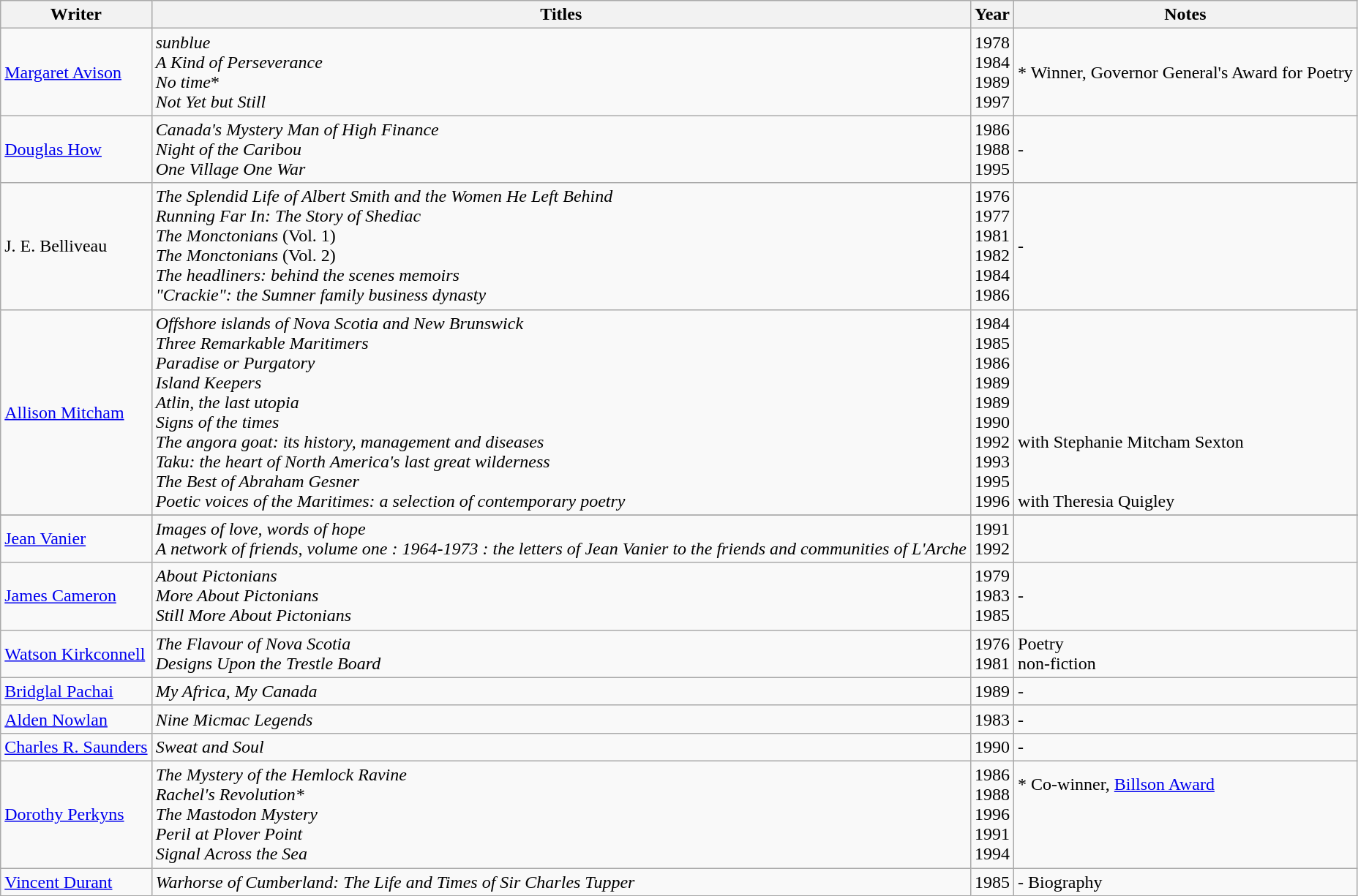<table class="wikitable">
<tr>
<th>Writer</th>
<th>Titles</th>
<th>Year</th>
<th>Notes</th>
</tr>
<tr>
<td><a href='#'>Margaret Avison</a></td>
<td><em>sunblue</em><br><em>A Kind of Perseverance</em><br><em>No time</em>*<br><em>Not Yet but Still</em></td>
<td>1978<br>1984<br>1989<br>1997</td>
<td>* Winner, Governor General's Award for Poetry<br></td>
</tr>
<tr>
<td><a href='#'>Douglas How</a></td>
<td><em>Canada's Mystery Man of High Finance</em><br><em>Night of the Caribou</em><br><em>One Village One War</em></td>
<td>1986<br>1988<br>1995</td>
<td>-</td>
</tr>
<tr>
<td>J. E. Belliveau</td>
<td><em>The Splendid Life of Albert Smith and the Women He Left Behind</em><br><em>Running Far In: The Story of Shediac</em><br><em>The Monctonians</em> (Vol. 1)<br><em>The Monctonians</em> (Vol. 2)<br><em>The headliners: behind the scenes memoirs</em><br><em>"Crackie": the Sumner family business dynasty</em></td>
<td>1976<br>1977<br>1981<br>1982<br>1984<br>1986</td>
<td>-</td>
</tr>
<tr>
<td><a href='#'>Allison Mitcham</a></td>
<td><em>Offshore islands of Nova Scotia and New Brunswick</em><br><em>Three Remarkable Maritimers</em><br><em>Paradise or Purgatory</em><br><em>Island Keepers</em><br><em>Atlin, the last utopia</em><br><em>Signs of the times</em><br><em>The angora goat: its history, management and diseases</em><br><em>Taku: the heart of North America's last great wilderness</em><br><em>The Best of Abraham Gesner</em><br><em>Poetic voices of the Maritimes: a selection of contemporary poetry</em></td>
<td>1984<br>1985<br>1986<br>1989<br>1989<br>1990<br>1992<br>1993<br>1995<br>1996</td>
<td><br><br><br><br><br><br>with Stephanie Mitcham Sexton<br><br><br> with Theresia Quigley</td>
</tr>
<tr>
</tr>
<tr>
<td><a href='#'>Jean Vanier</a></td>
<td><em>Images of love, words of hope </em><br><em>A network of friends, volume one : 1964-1973 : the letters of Jean Vanier to the friends and communities of L'Arche</em></td>
<td>1991<br>1992</td>
<td></td>
</tr>
<tr>
<td><a href='#'>James Cameron</a></td>
<td><em>About Pictonians</em><br><em>More About Pictonians</em><br><em>Still More About Pictonians</em></td>
<td>1979<br>1983<br>1985</td>
<td>-</td>
</tr>
<tr>
<td><a href='#'>Watson Kirkconnell</a></td>
<td><em>The Flavour of Nova Scotia</em><br><em>Designs Upon the Trestle Board</em></td>
<td>1976<br>1981</td>
<td>Poetry<br>non-fiction</td>
</tr>
<tr>
<td><a href='#'>Bridglal Pachai</a></td>
<td><em>My Africa, My Canada</em></td>
<td>1989</td>
<td>-</td>
</tr>
<tr>
<td><a href='#'>Alden Nowlan</a></td>
<td><em>Nine Micmac Legends</em></td>
<td>1983</td>
<td>-</td>
</tr>
<tr>
<td><a href='#'>Charles R. Saunders</a></td>
<td><em>Sweat and Soul</em></td>
<td>1990</td>
<td>-</td>
</tr>
<tr>
<td><a href='#'>Dorothy Perkyns</a></td>
<td><em>The Mystery of the Hemlock Ravine</em><br><em>Rachel's Revolution*</em><br><em>The Mastodon Mystery</em><br><em>Peril at Plover Point</em><br><em>Signal Across the Sea</em><br></td>
<td>1986<br>1988<br>1996<br>1991<br>1994<br></td>
<td>* Co-winner, <a href='#'>Billson Award</a><br><br><br><br></td>
</tr>
<tr>
<td><a href='#'>Vincent Durant</a></td>
<td><em>Warhorse of Cumberland: The Life and Times of Sir Charles Tupper</em></td>
<td>1985</td>
<td>- Biography</td>
</tr>
</table>
